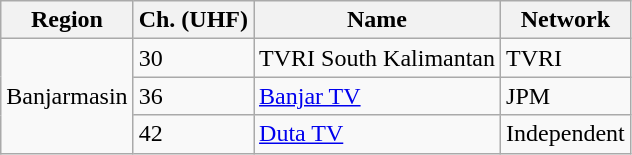<table class="wikitable">
<tr>
<th>Region</th>
<th>Ch. (UHF)</th>
<th>Name</th>
<th>Network</th>
</tr>
<tr>
<td rowspan="3">Banjarmasin</td>
<td>30</td>
<td>TVRI South Kalimantan</td>
<td>TVRI</td>
</tr>
<tr>
<td>36</td>
<td><a href='#'>Banjar TV</a></td>
<td>JPM</td>
</tr>
<tr>
<td>42</td>
<td><a href='#'>Duta TV</a></td>
<td>Independent</td>
</tr>
</table>
